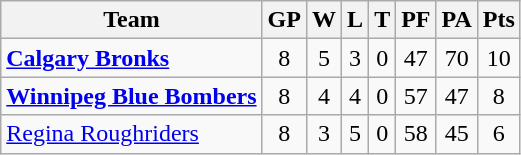<table class="wikitable">
<tr>
<th>Team</th>
<th>GP</th>
<th>W</th>
<th>L</th>
<th>T</th>
<th>PF</th>
<th>PA</th>
<th>Pts</th>
</tr>
<tr align="center">
<td align="left"><strong><a href='#'>Calgary Bronks</a></strong></td>
<td>8</td>
<td>5</td>
<td>3</td>
<td>0</td>
<td>47</td>
<td>70</td>
<td>10</td>
</tr>
<tr align="center">
<td align="left"><strong><a href='#'>Winnipeg Blue Bombers</a></strong></td>
<td>8</td>
<td>4</td>
<td>4</td>
<td>0</td>
<td>57</td>
<td>47</td>
<td>8</td>
</tr>
<tr align="center">
<td align="left"><a href='#'>Regina Roughriders</a></td>
<td>8</td>
<td>3</td>
<td>5</td>
<td>0</td>
<td>58</td>
<td>45</td>
<td>6</td>
</tr>
</table>
